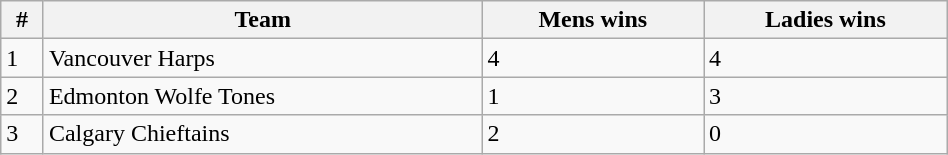<table class="wikitable" style="width:50%">
<tr>
<th>#</th>
<th>Team</th>
<th>Mens wins</th>
<th>Ladies wins</th>
</tr>
<tr>
<td>1</td>
<td>Vancouver Harps</td>
<td>4</td>
<td>4</td>
</tr>
<tr>
<td>2</td>
<td>Edmonton Wolfe Tones</td>
<td>1</td>
<td>3</td>
</tr>
<tr>
<td>3</td>
<td>Calgary Chieftains</td>
<td>2</td>
<td>0</td>
</tr>
</table>
